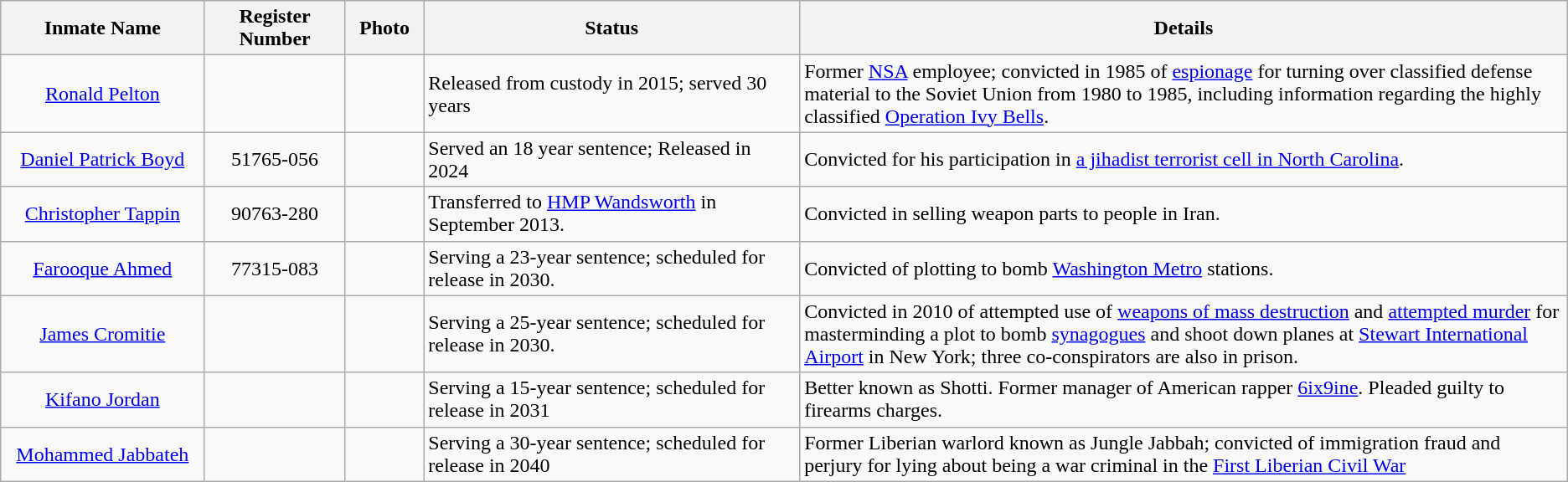<table class="wikitable sortable">
<tr>
<th width=13%>Inmate Name</th>
<th width=9%>Register Number</th>
<th width=5%>Photo</th>
<th width=24%>Status</th>
<th width=54%>Details</th>
</tr>
<tr>
<td align="center"><a href='#'>Ronald Pelton</a></td>
<td align="center"></td>
<td style="text-align:center;"></td>
<td>Released from custody in 2015; served 30 years</td>
<td>Former <a href='#'>NSA</a> employee; convicted in 1985 of <a href='#'>espionage</a> for turning over classified defense material to the Soviet Union from 1980 to 1985, including information regarding the highly classified <a href='#'>Operation Ivy Bells</a>.</td>
</tr>
<tr>
<td align="center"><a href='#'>Daniel Patrick Boyd</a></td>
<td align="center">51765-056</td>
<td></td>
<td>Served an 18 year sentence; Released in 2024</td>
<td>Convicted for his participation in <a href='#'>a jihadist terrorist cell in North Carolina</a>.</td>
</tr>
<tr>
<td align="center"><a href='#'>Christopher Tappin</a></td>
<td align="center">90763-280</td>
<td></td>
<td>Transferred to <a href='#'>HMP Wandsworth</a> in September 2013.</td>
<td>Convicted in selling weapon parts to people in Iran.</td>
</tr>
<tr>
<td style="text-align:center;"><a href='#'>Farooque Ahmed</a></td>
<td style="text-align:center;">77315-083</td>
<td style="text-align:center;"></td>
<td>Serving a 23-year sentence; scheduled for release in 2030.</td>
<td>Convicted of plotting to bomb <a href='#'>Washington Metro</a> stations.</td>
</tr>
<tr>
<td style="text-align:center;"><a href='#'>James Cromitie</a></td>
<td style="text-align:center;"></td>
<td style="text-align:center;"></td>
<td>Serving a 25-year sentence; scheduled for release in 2030.</td>
<td>Convicted in 2010 of attempted use of <a href='#'>weapons of mass destruction</a> and <a href='#'>attempted murder</a> for masterminding a plot to bomb <a href='#'>synagogues</a> and shoot down planes at <a href='#'>Stewart International Airport</a> in New York; three co-conspirators are also in prison.</td>
</tr>
<tr>
<td style="text-align:center;"><a href='#'>Kifano Jordan</a></td>
<td style="text-align:center;"></td>
<td style="text-align:center;"></td>
<td>Serving a 15-year sentence; scheduled for release in 2031</td>
<td>Better known as Shotti. Former manager of American rapper <a href='#'>6ix9ine</a>. Pleaded guilty to firearms charges.</td>
</tr>
<tr>
<td style="text-align:center;"><a href='#'>Mohammed Jabbateh</a></td>
<td style="text-align:center;"></td>
<td style="text-align:center;"></td>
<td>Serving a 30-year sentence; scheduled for release in 2040</td>
<td>Former Liberian warlord known as Jungle Jabbah; convicted of immigration fraud and perjury for lying about being a war criminal in the <a href='#'>First Liberian Civil War</a></td>
</tr>
</table>
